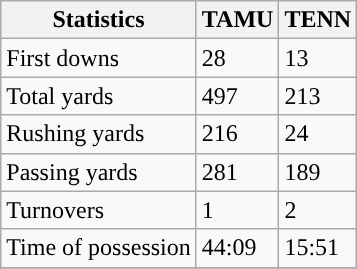<table class="wikitable" style="float: left;">
<tr>
<th>Statistics</th>
<th>TAMU</th>
<th>TENN</th>
</tr>
<tr>
<td>First downs</td>
<td>28</td>
<td>13</td>
</tr>
<tr>
<td>Total yards</td>
<td>497</td>
<td>213</td>
</tr>
<tr>
<td>Rushing yards</td>
<td>216</td>
<td>24</td>
</tr>
<tr>
<td>Passing yards</td>
<td>281</td>
<td>189</td>
</tr>
<tr>
<td>Turnovers</td>
<td>1</td>
<td>2</td>
</tr>
<tr>
<td>Time of possession</td>
<td>44:09</td>
<td>15:51</td>
</tr>
<tr>
</tr>
</table>
